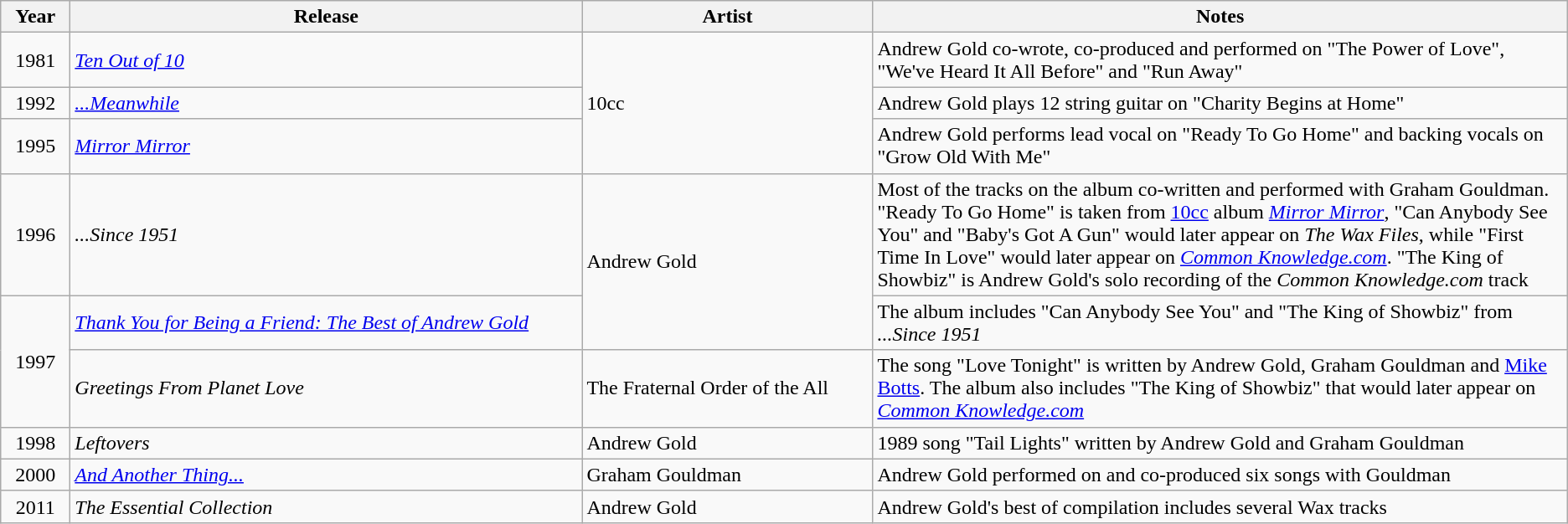<table class="wikitable sortable">
<tr>
<th style="width:3em">Year</th>
<th style="width:25em">Release</th>
<th style="width:14em">Artist</th>
<th class="unsortable">Notes</th>
</tr>
<tr>
<td align="center">1981</td>
<td><em><a href='#'>Ten Out of 10</a></em></td>
<td rowspan="3">10cc</td>
<td>Andrew Gold co-wrote, co-produced and performed on "The Power of Love", "We've Heard It All Before" and "Run Away"</td>
</tr>
<tr>
<td align="center">1992</td>
<td><em><a href='#'>...Meanwhile</a></em></td>
<td>Andrew Gold plays 12 string guitar on "Charity Begins at Home"</td>
</tr>
<tr>
<td align="center">1995</td>
<td><em><a href='#'>Mirror Mirror</a></em></td>
<td>Andrew Gold performs lead vocal on "Ready To Go Home" and backing vocals on "Grow Old With Me"</td>
</tr>
<tr>
<td align="center">1996</td>
<td><em>...Since 1951</em></td>
<td rowspan="2">Andrew Gold</td>
<td>Most of the tracks on the album co-written and performed with Graham Gouldman. "Ready To Go Home" is taken from <a href='#'>10cc</a> album <em><a href='#'>Mirror Mirror</a></em>, "Can Anybody See You" and "Baby's Got A Gun" would later appear on <em>The Wax Files</em>, while "First Time In Love" would later appear on <em><a href='#'>Common Knowledge.com</a></em>. "The King of Showbiz" is Andrew Gold's solo recording of the <em>Common Knowledge.com</em> track</td>
</tr>
<tr>
<td align="center" rowspan="2">1997</td>
<td><em><a href='#'>Thank You for Being a Friend: The Best of Andrew Gold</a></em></td>
<td>The album includes "Can Anybody See You" and "The King of Showbiz" from <em>...Since 1951</em></td>
</tr>
<tr>
<td><em>Greetings From Planet Love</em></td>
<td>The Fraternal Order of the All</td>
<td>The song "Love Tonight" is written by Andrew Gold, Graham Gouldman and <a href='#'>Mike Botts</a>. The album also includes "The King of Showbiz" that would later appear on <em><a href='#'>Common Knowledge.com</a></em></td>
</tr>
<tr>
<td align="center">1998</td>
<td><em>Leftovers</em></td>
<td rowspan="1">Andrew Gold</td>
<td>1989 song "Tail Lights" written by Andrew Gold and Graham Gouldman</td>
</tr>
<tr>
<td align="center">2000</td>
<td><em><a href='#'>And Another Thing...</a></em></td>
<td rowspan="1">Graham Gouldman</td>
<td>Andrew Gold performed on and co-produced six songs with Gouldman</td>
</tr>
<tr>
<td align="center">2011</td>
<td><em>The Essential Collection</em></td>
<td rowspan="1">Andrew Gold</td>
<td>Andrew Gold's best of compilation includes several Wax tracks</td>
</tr>
</table>
